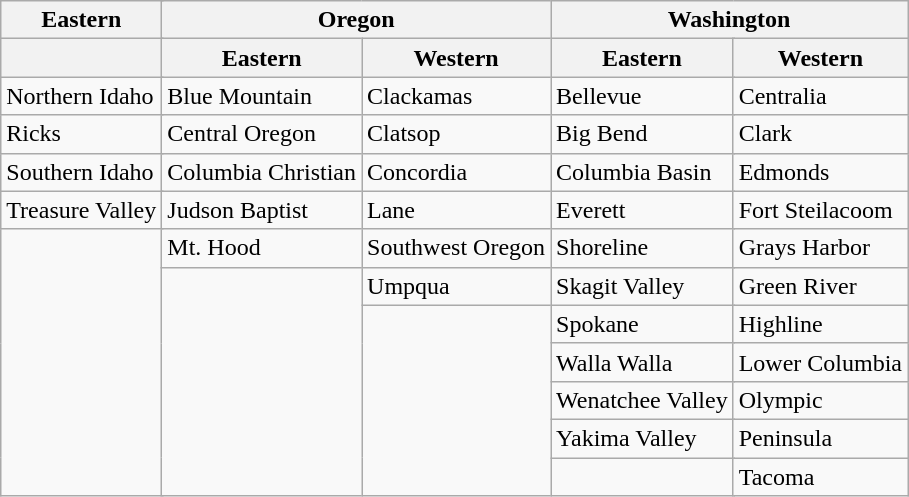<table class="wikitable">
<tr>
<th colspan="6">Eastern</th>
<th colspan="6">Oregon</th>
<th colspan="6">Washington</th>
</tr>
<tr>
<th colspan="6"></th>
<th colspan="3">Eastern</th>
<th colspan="3">Western</th>
<th colspan="3">Eastern</th>
<th colspan="3">Western</th>
</tr>
<tr>
<td colspan="6">Northern Idaho</td>
<td colspan="3">Blue Mountain</td>
<td colspan="3">Clackamas</td>
<td colspan="3">Bellevue</td>
<td colspan="3">Centralia</td>
</tr>
<tr>
<td colspan="6">Ricks</td>
<td colspan="3">Central Oregon</td>
<td colspan="3">Clatsop</td>
<td colspan="3">Big Bend</td>
<td colspan="3">Clark</td>
</tr>
<tr>
<td colspan="6">Southern Idaho</td>
<td colspan="3">Columbia Christian</td>
<td colspan="3">Concordia</td>
<td colspan="3">Columbia Basin</td>
<td colspan="3">Edmonds</td>
</tr>
<tr>
<td colspan="6">Treasure Valley</td>
<td colspan="3">Judson Baptist</td>
<td colspan="3">Lane</td>
<td colspan="3">Everett</td>
<td colspan="3">Fort Steilacoom</td>
</tr>
<tr>
<td colspan="6" rowspan="7"></td>
<td colspan="3">Mt. Hood</td>
<td colspan="3">Southwest Oregon</td>
<td colspan="3">Shoreline</td>
<td colspan="3">Grays Harbor</td>
</tr>
<tr>
<td colspan="3" rowspan="6"></td>
<td colspan="3">Umpqua</td>
<td colspan="3">Skagit Valley</td>
<td colspan="3">Green River</td>
</tr>
<tr>
<td colspan="3" rowspan="5"></td>
<td colspan="3">Spokane</td>
<td colspan="3">Highline</td>
</tr>
<tr>
<td colspan="3">Walla Walla</td>
<td colspan="3">Lower Columbia</td>
</tr>
<tr>
<td colspan="3">Wenatchee Valley</td>
<td colspan="3">Olympic</td>
</tr>
<tr>
<td colspan="3">Yakima Valley</td>
<td colspan="3">Peninsula</td>
</tr>
<tr>
<td colspan="3"></td>
<td colspan="3">Tacoma</td>
</tr>
</table>
